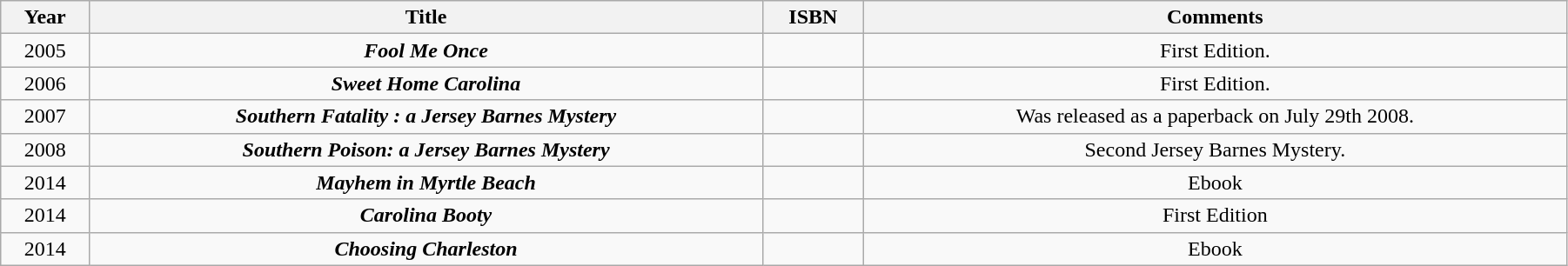<table class="wikitable" style="text-align:center; width:95%">
<tr>
<th>Year</th>
<th>Title</th>
<th>ISBN</th>
<th>Comments</th>
</tr>
<tr>
<td>2005</td>
<td><strong><em>Fool Me Once</em></strong> </td>
<td></td>
<td>First Edition.</td>
</tr>
<tr>
<td>2006</td>
<td><strong><em>Sweet Home Carolina</em></strong> </td>
<td></td>
<td>First Edition.</td>
</tr>
<tr>
<td>2007</td>
<td><strong><em>Southern Fatality : a Jersey Barnes Mystery</em></strong> </td>
<td></td>
<td>Was released as a paperback on July 29th 2008.</td>
</tr>
<tr>
<td>2008</td>
<td><strong><em>Southern Poison: a Jersey Barnes Mystery</em></strong> </td>
<td></td>
<td>Second Jersey Barnes Mystery.</td>
</tr>
<tr>
<td>2014</td>
<td><strong><em>Mayhem in Myrtle Beach</em></strong></td>
<td></td>
<td>Ebook</td>
</tr>
<tr>
<td>2014</td>
<td><strong><em>Carolina Booty</em></strong></td>
<td></td>
<td>First Edition</td>
</tr>
<tr>
<td>2014</td>
<td><strong><em>Choosing Charleston</em></strong></td>
<td></td>
<td>Ebook</td>
</tr>
</table>
